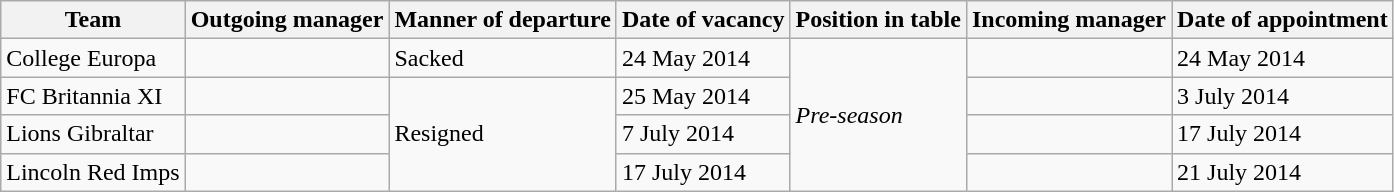<table class="wikitable sortable">
<tr>
<th>Team</th>
<th>Outgoing manager</th>
<th>Manner of departure</th>
<th>Date of vacancy</th>
<th>Position in table</th>
<th>Incoming manager</th>
<th>Date of appointment</th>
</tr>
<tr>
<td>College Europa</td>
<td></td>
<td>Sacked</td>
<td>24 May 2014</td>
<td rowspan=4><em>Pre-season</em></td>
<td></td>
<td>24 May 2014</td>
</tr>
<tr>
<td>FC Britannia XI</td>
<td></td>
<td rowspan="3">Resigned</td>
<td>25 May 2014</td>
<td></td>
<td>3 July 2014</td>
</tr>
<tr>
<td>Lions Gibraltar</td>
<td></td>
<td>7 July 2014</td>
<td></td>
<td>17 July 2014</td>
</tr>
<tr>
<td>Lincoln Red Imps</td>
<td></td>
<td>17 July 2014</td>
<td></td>
<td>21 July 2014</td>
</tr>
</table>
